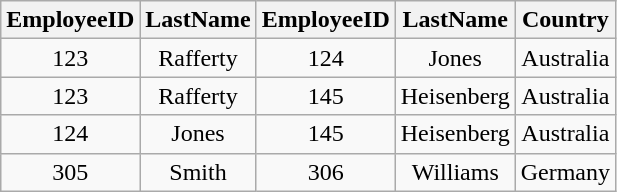<table class="wikitable" style="text-align:center; float:left; margin-right:5px">
<tr>
<th>EmployeeID</th>
<th>LastName</th>
<th>EmployeeID</th>
<th>LastName</th>
<th>Country</th>
</tr>
<tr>
<td>123</td>
<td>Rafferty</td>
<td>124</td>
<td>Jones</td>
<td>Australia</td>
</tr>
<tr>
<td>123</td>
<td>Rafferty</td>
<td>145</td>
<td>Heisenberg</td>
<td>Australia</td>
</tr>
<tr>
<td>124</td>
<td>Jones</td>
<td>145</td>
<td>Heisenberg</td>
<td>Australia</td>
</tr>
<tr>
<td>305</td>
<td>Smith</td>
<td>306</td>
<td>Williams</td>
<td>Germany</td>
</tr>
</table>
